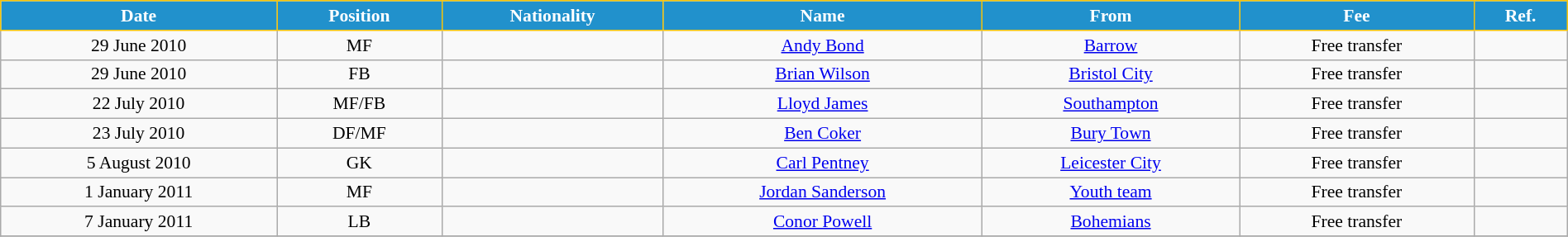<table class="wikitable" style="text-align:center; font-size:90%; width:100%;">
<tr>
<th style="background:#2191CC; color:white; border:1px solid #F7C408; text-align:center;">Date</th>
<th style="background:#2191CC; color:white; border:1px solid #F7C408; text-align:center;">Position</th>
<th style="background:#2191CC; color:white; border:1px solid #F7C408; text-align:center;">Nationality</th>
<th style="background:#2191CC; color:white; border:1px solid #F7C408; text-align:center;">Name</th>
<th style="background:#2191CC; color:white; border:1px solid #F7C408; text-align:center;">From</th>
<th style="background:#2191CC; color:white; border:1px solid #F7C408; text-align:center;">Fee</th>
<th style="background:#2191CC; color:white; border:1px solid #F7C408; text-align:center;">Ref.</th>
</tr>
<tr>
<td>29 June 2010</td>
<td>MF</td>
<td></td>
<td><a href='#'>Andy Bond</a></td>
<td> <a href='#'>Barrow</a></td>
<td>Free transfer</td>
<td></td>
</tr>
<tr>
<td>29 June 2010</td>
<td>FB</td>
<td></td>
<td><a href='#'>Brian Wilson</a></td>
<td> <a href='#'>Bristol City</a></td>
<td>Free transfer</td>
<td></td>
</tr>
<tr>
<td>22 July 2010</td>
<td>MF/FB</td>
<td></td>
<td><a href='#'>Lloyd James</a></td>
<td> <a href='#'>Southampton</a></td>
<td>Free transfer</td>
<td></td>
</tr>
<tr>
<td>23 July 2010</td>
<td>DF/MF</td>
<td></td>
<td><a href='#'>Ben Coker</a></td>
<td> <a href='#'>Bury Town</a></td>
<td>Free transfer</td>
<td></td>
</tr>
<tr>
<td>5 August 2010</td>
<td>GK</td>
<td></td>
<td><a href='#'>Carl Pentney</a></td>
<td> <a href='#'>Leicester City</a></td>
<td>Free transfer</td>
<td></td>
</tr>
<tr>
<td>1 January 2011</td>
<td>MF</td>
<td></td>
<td><a href='#'>Jordan Sanderson</a></td>
<td><a href='#'>Youth team</a></td>
<td>Free transfer</td>
<td></td>
</tr>
<tr>
<td>7 January 2011</td>
<td>LB</td>
<td></td>
<td><a href='#'>Conor Powell</a></td>
<td> <a href='#'>Bohemians</a></td>
<td>Free transfer</td>
<td></td>
</tr>
<tr>
</tr>
</table>
